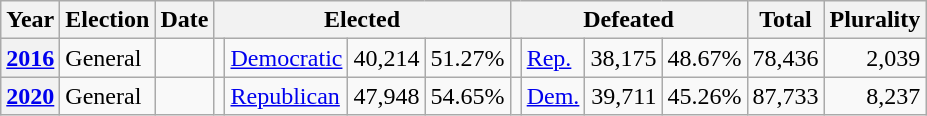<table class=wikitable>
<tr>
<th>Year</th>
<th>Election</th>
<th>Date</th>
<th ! colspan="4">Elected</th>
<th ! colspan="4">Defeated</th>
<th>Total</th>
<th>Plurality</th>
</tr>
<tr>
<th valign="top"><a href='#'>2016</a></th>
<td valign="top">General</td>
<td valign="top"></td>
<td valign="top"></td>
<td valign="top" ><a href='#'>Democratic</a></td>
<td valign="top" align="right">40,214</td>
<td valign="top" align="right">51.27%</td>
<td valign="top"></td>
<td valign="top" ><a href='#'>Rep.</a></td>
<td valign="top" align="right">38,175</td>
<td valign="top" align="right">48.67%</td>
<td valign="top" align="right">78,436</td>
<td valign="top" align="right">2,039</td>
</tr>
<tr>
<th valign="top"><a href='#'>2020</a></th>
<td valign="top">General</td>
<td valign="top"></td>
<td valign="top"></td>
<td valign="top" ><a href='#'>Republican</a></td>
<td valign="top" align="right">47,948</td>
<td valign="top" align="right">54.65%</td>
<td valign="top"></td>
<td valign="top" ><a href='#'>Dem.</a></td>
<td valign="top" align="right">39,711</td>
<td valign="top" align="right">45.26%</td>
<td valign="top" align="right">87,733</td>
<td valign="top" align="right">8,237</td>
</tr>
</table>
